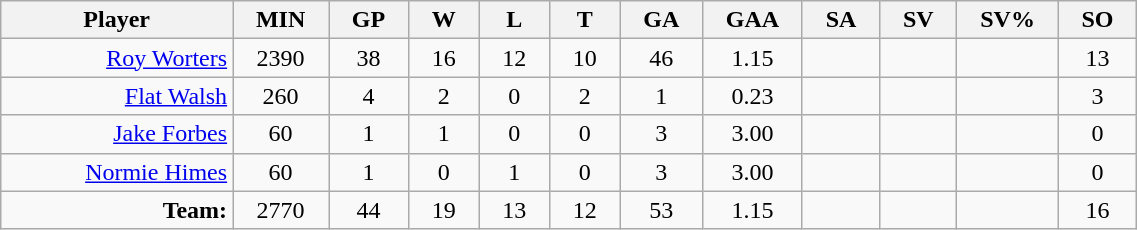<table class="wikitable sortable" width="60%">
<tr>
<th bgcolor="#DDDDFF" width="10%">Player</th>
<th width="3%" bgcolor="#DDDDFF">MIN</th>
<th width="3%" bgcolor="#DDDDFF">GP</th>
<th width="3%" bgcolor="#DDDDFF">W</th>
<th width="3%" bgcolor="#DDDDFF">L</th>
<th width="3%" bgcolor="#DDDDFF">T</th>
<th width="3%" bgcolor="#DDDDFF">GA</th>
<th width="3%" bgcolor="#DDDDFF">GAA</th>
<th width="3%" bgcolor="#DDDDFF">SA</th>
<th width="3%" bgcolor="#DDDDFF">SV</th>
<th width="3%" bgcolor="#DDDDFF">SV%</th>
<th width="3%" bgcolor="#DDDDFF">SO</th>
</tr>
<tr align="center">
<td align="right"><a href='#'>Roy Worters</a></td>
<td>2390</td>
<td>38</td>
<td>16</td>
<td>12</td>
<td>10</td>
<td>46</td>
<td>1.15</td>
<td></td>
<td></td>
<td></td>
<td>13</td>
</tr>
<tr align="center">
<td align="right"><a href='#'>Flat Walsh</a></td>
<td>260</td>
<td>4</td>
<td>2</td>
<td>0</td>
<td>2</td>
<td>1</td>
<td>0.23</td>
<td></td>
<td></td>
<td></td>
<td>3</td>
</tr>
<tr align="center">
<td align="right"><a href='#'>Jake Forbes</a></td>
<td>60</td>
<td>1</td>
<td>1</td>
<td>0</td>
<td>0</td>
<td>3</td>
<td>3.00</td>
<td></td>
<td></td>
<td></td>
<td>0</td>
</tr>
<tr align="center">
<td align="right"><a href='#'>Normie Himes</a></td>
<td>60</td>
<td>1</td>
<td>0</td>
<td>1</td>
<td>0</td>
<td>3</td>
<td>3.00</td>
<td></td>
<td></td>
<td></td>
<td>0</td>
</tr>
<tr align="center">
<td align="right"><strong>Team:</strong></td>
<td>2770</td>
<td>44</td>
<td>19</td>
<td>13</td>
<td>12</td>
<td>53</td>
<td>1.15</td>
<td></td>
<td></td>
<td></td>
<td>16</td>
</tr>
</table>
